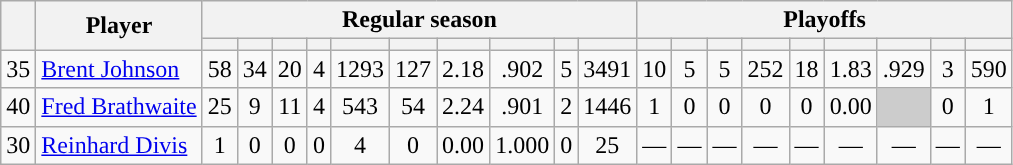<table class="wikitable plainrowheaders" style="text-align:center;">
<tr>
<th scope="col" rowspan="2"></th>
<th scope="col" rowspan="2">Player</th>
<th scope=colgroup colspan=10>Regular season</th>
<th scope=colgroup colspan=9>Playoffs</th>
</tr>
<tr>
<th scope="col"></th>
<th scope="col"></th>
<th scope="col"></th>
<th scope="col"></th>
<th scope="col"></th>
<th scope="col"></th>
<th scope="col"></th>
<th scope="col"></th>
<th scope="col"></th>
<th scope="col"></th>
<th scope="col"></th>
<th scope="col"></th>
<th scope="col"></th>
<th scope="col"></th>
<th scope="col"></th>
<th scope="col"></th>
<th scope="col"></th>
<th scope="col"></th>
<th scope="col"></th>
</tr>
<tr>
<td scope="row">35</td>
<td align="left"><a href='#'>Brent Johnson</a></td>
<td>58</td>
<td>34</td>
<td>20</td>
<td>4</td>
<td>1293</td>
<td>127</td>
<td>2.18</td>
<td>.902</td>
<td>5</td>
<td>3491</td>
<td>10</td>
<td>5</td>
<td>5</td>
<td>252</td>
<td>18</td>
<td>1.83</td>
<td>.929</td>
<td>3</td>
<td>590</td>
</tr>
<tr>
<td scope="row">40</td>
<td align="left"><a href='#'>Fred Brathwaite</a></td>
<td>25</td>
<td>9</td>
<td>11</td>
<td>4</td>
<td>543</td>
<td>54</td>
<td>2.24</td>
<td>.901</td>
<td>2</td>
<td>1446</td>
<td>1</td>
<td>0</td>
<td>0</td>
<td>0</td>
<td>0</td>
<td>0.00</td>
<td style="background:#ccc"></td>
<td>0</td>
<td>1</td>
</tr>
<tr>
<td scope="row">30</td>
<td align="left"><a href='#'>Reinhard Divis</a></td>
<td>1</td>
<td>0</td>
<td>0</td>
<td>0</td>
<td>4</td>
<td>0</td>
<td>0.00</td>
<td>1.000</td>
<td>0</td>
<td>25</td>
<td>—</td>
<td>—</td>
<td>—</td>
<td>—</td>
<td>—</td>
<td>—</td>
<td>—</td>
<td>—</td>
<td>—</td>
</tr>
</table>
